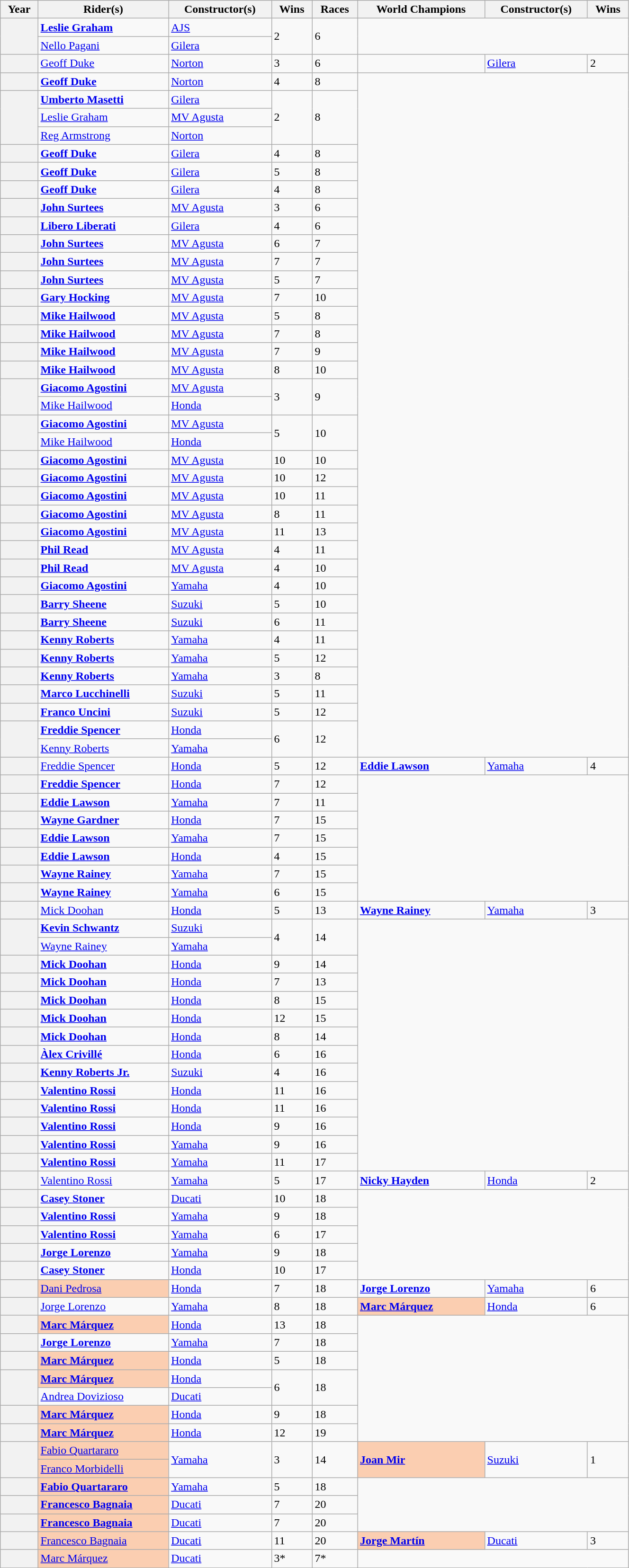<table class="wikitable" style="width:70%">
<tr>
<th scope=col>Year</th>
<th scope=col>Rider(s)</th>
<th scope=col>Constructor(s)</th>
<th scope=col>Wins</th>
<th scope=col>Races</th>
<th scope=col>World Champions</th>
<th scope=col>Constructor(s)</th>
<th scope=col>Wins</th>
</tr>
<tr>
<th rowspan=2></th>
<td> <strong><a href='#'>Leslie Graham</a></strong></td>
<td> <a href='#'>AJS</a></td>
<td rowspan=2>2</td>
<td rowspan=2>6</td>
</tr>
<tr>
<td> <a href='#'>Nello Pagani</a></td>
<td> <a href='#'>Gilera</a></td>
</tr>
<tr>
<th></th>
<td> <a href='#'>Geoff Duke</a></td>
<td> <a href='#'>Norton</a></td>
<td>3</td>
<td>6</td>
<td></td>
<td> <a href='#'>Gilera</a></td>
<td>2</td>
</tr>
<tr>
<th></th>
<td> <strong><a href='#'>Geoff Duke</a></strong></td>
<td> <a href='#'>Norton</a></td>
<td>4</td>
<td>8</td>
</tr>
<tr>
<th rowspan=3></th>
<td> <strong><a href='#'>Umberto Masetti</a></strong></td>
<td> <a href='#'>Gilera</a></td>
<td rowspan=3>2</td>
<td rowspan=3>8</td>
</tr>
<tr>
<td> <a href='#'>Leslie Graham</a></td>
<td> <a href='#'>MV Agusta</a></td>
</tr>
<tr>
<td> <a href='#'>Reg Armstrong</a></td>
<td> <a href='#'>Norton</a></td>
</tr>
<tr>
<th></th>
<td> <strong><a href='#'>Geoff Duke</a></strong></td>
<td> <a href='#'>Gilera</a></td>
<td>4</td>
<td>8</td>
</tr>
<tr>
<th></th>
<td> <strong><a href='#'>Geoff Duke</a></strong></td>
<td> <a href='#'>Gilera</a></td>
<td>5</td>
<td>8</td>
</tr>
<tr>
<th></th>
<td> <strong><a href='#'>Geoff Duke</a></strong></td>
<td> <a href='#'>Gilera</a></td>
<td>4</td>
<td>8</td>
</tr>
<tr>
<th></th>
<td> <strong><a href='#'>John Surtees</a></strong></td>
<td> <a href='#'>MV Agusta</a></td>
<td>3</td>
<td>6</td>
</tr>
<tr>
<th></th>
<td> <strong><a href='#'>Libero Liberati</a></strong></td>
<td> <a href='#'>Gilera</a></td>
<td>4</td>
<td>6</td>
</tr>
<tr>
<th></th>
<td> <strong><a href='#'>John Surtees</a></strong></td>
<td> <a href='#'>MV Agusta</a></td>
<td>6</td>
<td>7</td>
</tr>
<tr>
<th></th>
<td> <strong><a href='#'>John Surtees</a></strong></td>
<td> <a href='#'>MV Agusta</a></td>
<td>7</td>
<td>7</td>
</tr>
<tr>
<th></th>
<td> <strong><a href='#'>John Surtees</a></strong></td>
<td> <a href='#'>MV Agusta</a></td>
<td>5</td>
<td>7</td>
</tr>
<tr>
<th></th>
<td> <strong><a href='#'>Gary Hocking</a></strong></td>
<td> <a href='#'>MV Agusta</a></td>
<td>7</td>
<td>10</td>
</tr>
<tr>
<th></th>
<td> <strong><a href='#'>Mike Hailwood</a></strong></td>
<td> <a href='#'>MV Agusta</a></td>
<td>5</td>
<td>8</td>
</tr>
<tr>
<th></th>
<td> <strong><a href='#'>Mike Hailwood</a></strong></td>
<td> <a href='#'>MV Agusta</a></td>
<td>7</td>
<td>8</td>
</tr>
<tr>
<th></th>
<td> <strong><a href='#'>Mike Hailwood</a></strong></td>
<td> <a href='#'>MV Agusta</a></td>
<td>7</td>
<td>9</td>
</tr>
<tr>
<th></th>
<td> <strong><a href='#'>Mike Hailwood</a></strong></td>
<td> <a href='#'>MV Agusta</a></td>
<td>8</td>
<td>10</td>
</tr>
<tr>
<th rowspan=2></th>
<td> <strong><a href='#'>Giacomo Agostini</a></strong></td>
<td> <a href='#'>MV Agusta</a></td>
<td rowspan=2>3</td>
<td rowspan=2>9</td>
</tr>
<tr>
<td> <a href='#'>Mike Hailwood</a></td>
<td> <a href='#'>Honda</a></td>
</tr>
<tr>
<th rowspan=2></th>
<td> <strong><a href='#'>Giacomo Agostini</a></strong></td>
<td> <a href='#'>MV Agusta</a></td>
<td rowspan=2>5</td>
<td rowspan=2>10</td>
</tr>
<tr>
<td> <a href='#'>Mike Hailwood</a></td>
<td> <a href='#'>Honda</a></td>
</tr>
<tr>
<th></th>
<td> <strong><a href='#'>Giacomo Agostini</a></strong></td>
<td> <a href='#'>MV Agusta</a></td>
<td>10</td>
<td>10</td>
</tr>
<tr>
<th></th>
<td> <strong><a href='#'>Giacomo Agostini</a></strong></td>
<td> <a href='#'>MV Agusta</a></td>
<td>10</td>
<td>12</td>
</tr>
<tr>
<th></th>
<td> <strong><a href='#'>Giacomo Agostini</a></strong></td>
<td> <a href='#'>MV Agusta</a></td>
<td>10</td>
<td>11</td>
</tr>
<tr>
<th></th>
<td> <strong><a href='#'>Giacomo Agostini</a></strong></td>
<td> <a href='#'>MV Agusta</a></td>
<td>8</td>
<td>11</td>
</tr>
<tr>
<th></th>
<td> <strong><a href='#'>Giacomo Agostini</a></strong></td>
<td> <a href='#'>MV Agusta</a></td>
<td>11</td>
<td>13</td>
</tr>
<tr>
<th></th>
<td> <strong><a href='#'>Phil Read</a></strong></td>
<td> <a href='#'>MV Agusta</a></td>
<td>4</td>
<td>11</td>
</tr>
<tr>
<th></th>
<td> <strong><a href='#'>Phil Read</a></strong></td>
<td> <a href='#'>MV Agusta</a></td>
<td>4</td>
<td>10</td>
</tr>
<tr>
<th></th>
<td> <strong><a href='#'>Giacomo Agostini</a></strong></td>
<td> <a href='#'>Yamaha</a></td>
<td>4</td>
<td>10</td>
</tr>
<tr>
<th></th>
<td> <strong><a href='#'>Barry Sheene</a></strong></td>
<td> <a href='#'>Suzuki</a></td>
<td>5</td>
<td>10</td>
</tr>
<tr>
<th></th>
<td> <strong><a href='#'>Barry Sheene</a></strong></td>
<td> <a href='#'>Suzuki</a></td>
<td>6</td>
<td>11</td>
</tr>
<tr>
<th></th>
<td> <strong><a href='#'>Kenny Roberts</a></strong></td>
<td> <a href='#'>Yamaha</a></td>
<td>4</td>
<td>11</td>
</tr>
<tr>
<th></th>
<td> <strong><a href='#'>Kenny Roberts</a></strong></td>
<td> <a href='#'>Yamaha</a></td>
<td>5</td>
<td>12</td>
</tr>
<tr>
<th></th>
<td> <strong><a href='#'>Kenny Roberts</a></strong></td>
<td> <a href='#'>Yamaha</a></td>
<td>3</td>
<td>8</td>
</tr>
<tr>
<th></th>
<td> <strong><a href='#'>Marco Lucchinelli</a></strong></td>
<td> <a href='#'>Suzuki</a></td>
<td>5</td>
<td>11</td>
</tr>
<tr>
<th></th>
<td> <strong><a href='#'>Franco Uncini</a></strong></td>
<td> <a href='#'>Suzuki</a></td>
<td>5</td>
<td>12</td>
</tr>
<tr>
<th rowspan=2></th>
<td> <strong><a href='#'>Freddie Spencer</a></strong></td>
<td> <a href='#'>Honda</a></td>
<td rowspan=2>6</td>
<td rowspan=2>12</td>
</tr>
<tr>
<td> <a href='#'>Kenny Roberts</a></td>
<td> <a href='#'>Yamaha</a></td>
</tr>
<tr>
<th></th>
<td> <a href='#'>Freddie Spencer</a></td>
<td> <a href='#'>Honda</a></td>
<td>5</td>
<td>12</td>
<td> <strong><a href='#'>Eddie Lawson</a></strong></td>
<td> <a href='#'>Yamaha</a></td>
<td>4</td>
</tr>
<tr>
<th></th>
<td> <strong><a href='#'>Freddie Spencer</a></strong></td>
<td> <a href='#'>Honda</a></td>
<td>7</td>
<td>12</td>
</tr>
<tr>
<th></th>
<td> <strong><a href='#'>Eddie Lawson</a></strong></td>
<td> <a href='#'>Yamaha</a></td>
<td>7</td>
<td>11</td>
</tr>
<tr>
<th></th>
<td> <strong><a href='#'>Wayne Gardner</a></strong></td>
<td> <a href='#'>Honda</a></td>
<td>7</td>
<td>15</td>
</tr>
<tr>
<th></th>
<td> <strong><a href='#'>Eddie Lawson</a></strong></td>
<td> <a href='#'>Yamaha</a></td>
<td>7</td>
<td>15</td>
</tr>
<tr>
<th></th>
<td> <strong><a href='#'>Eddie Lawson</a></strong></td>
<td> <a href='#'>Honda</a></td>
<td>4</td>
<td>15</td>
</tr>
<tr>
<th></th>
<td> <strong><a href='#'>Wayne Rainey</a></strong></td>
<td> <a href='#'>Yamaha</a></td>
<td>7</td>
<td>15</td>
</tr>
<tr>
<th></th>
<td> <strong><a href='#'>Wayne Rainey</a></strong></td>
<td> <a href='#'>Yamaha</a></td>
<td>6</td>
<td>15</td>
</tr>
<tr>
<th></th>
<td> <a href='#'>Mick Doohan</a></td>
<td> <a href='#'>Honda</a></td>
<td>5</td>
<td>13</td>
<td> <strong><a href='#'>Wayne Rainey</a></strong></td>
<td> <a href='#'>Yamaha</a></td>
<td>3</td>
</tr>
<tr>
<th rowspan=2></th>
<td> <strong><a href='#'>Kevin Schwantz</a></strong></td>
<td> <a href='#'>Suzuki</a></td>
<td rowspan=2>4</td>
<td rowspan=2>14</td>
</tr>
<tr>
<td> <a href='#'>Wayne Rainey</a></td>
<td> <a href='#'>Yamaha</a></td>
</tr>
<tr>
<th></th>
<td> <strong><a href='#'>Mick Doohan</a></strong></td>
<td> <a href='#'>Honda</a></td>
<td>9</td>
<td>14</td>
</tr>
<tr>
<th></th>
<td> <strong><a href='#'>Mick Doohan</a></strong></td>
<td> <a href='#'>Honda</a></td>
<td>7</td>
<td>13</td>
</tr>
<tr>
<th></th>
<td> <strong><a href='#'>Mick Doohan</a></strong></td>
<td> <a href='#'>Honda</a></td>
<td>8</td>
<td>15</td>
</tr>
<tr>
<th></th>
<td> <strong><a href='#'>Mick Doohan</a></strong></td>
<td> <a href='#'>Honda</a></td>
<td>12</td>
<td>15</td>
</tr>
<tr>
<th></th>
<td> <strong><a href='#'>Mick Doohan</a></strong></td>
<td> <a href='#'>Honda</a></td>
<td>8</td>
<td>14</td>
</tr>
<tr>
<th></th>
<td> <strong><a href='#'>Àlex Crivillé</a></strong></td>
<td> <a href='#'>Honda</a></td>
<td>6</td>
<td>16</td>
</tr>
<tr>
<th></th>
<td> <strong><a href='#'>Kenny Roberts Jr.</a></strong></td>
<td> <a href='#'>Suzuki</a></td>
<td>4</td>
<td>16</td>
</tr>
<tr>
<th></th>
<td> <strong><a href='#'>Valentino Rossi</a></strong></td>
<td> <a href='#'>Honda</a></td>
<td>11</td>
<td>16</td>
</tr>
<tr>
<th></th>
<td> <strong><a href='#'>Valentino Rossi</a></strong></td>
<td> <a href='#'>Honda</a></td>
<td>11</td>
<td>16</td>
</tr>
<tr>
<th></th>
<td> <strong><a href='#'>Valentino Rossi</a></strong></td>
<td> <a href='#'>Honda</a></td>
<td>9</td>
<td>16</td>
</tr>
<tr>
<th></th>
<td> <strong><a href='#'>Valentino Rossi</a></strong></td>
<td> <a href='#'>Yamaha</a></td>
<td>9</td>
<td>16</td>
</tr>
<tr>
<th></th>
<td> <strong><a href='#'>Valentino Rossi</a></strong></td>
<td> <a href='#'>Yamaha</a></td>
<td>11</td>
<td>17</td>
</tr>
<tr>
<th></th>
<td> <a href='#'>Valentino Rossi</a></td>
<td> <a href='#'>Yamaha</a></td>
<td>5</td>
<td>17</td>
<td> <strong><a href='#'>Nicky Hayden</a></strong></td>
<td> <a href='#'>Honda</a></td>
<td>2</td>
</tr>
<tr>
<th></th>
<td> <strong><a href='#'>Casey Stoner</a></strong></td>
<td> <a href='#'>Ducati</a></td>
<td>10</td>
<td>18</td>
</tr>
<tr>
<th></th>
<td> <strong><a href='#'>Valentino Rossi</a></strong></td>
<td> <a href='#'>Yamaha</a></td>
<td>9</td>
<td>18</td>
</tr>
<tr>
<th></th>
<td> <strong><a href='#'>Valentino Rossi</a></strong></td>
<td> <a href='#'>Yamaha</a></td>
<td>6</td>
<td>17</td>
</tr>
<tr>
<th></th>
<td> <strong><a href='#'>Jorge Lorenzo</a></strong></td>
<td> <a href='#'>Yamaha</a></td>
<td>9</td>
<td>18</td>
</tr>
<tr>
<th></th>
<td> <strong><a href='#'>Casey Stoner</a></strong></td>
<td> <a href='#'>Honda</a></td>
<td>10</td>
<td>17</td>
</tr>
<tr>
<th></th>
<td style=background:#FBCEB1> <a href='#'>Dani Pedrosa</a></td>
<td> <a href='#'>Honda</a></td>
<td>7</td>
<td>18</td>
<td> <strong><a href='#'>Jorge Lorenzo</a></strong></td>
<td> <a href='#'>Yamaha</a></td>
<td>6</td>
</tr>
<tr>
<th></th>
<td> <a href='#'>Jorge Lorenzo</a></td>
<td> <a href='#'>Yamaha</a></td>
<td>8</td>
<td>18</td>
<td style=background:#FBCEB1> <strong><a href='#'>Marc Márquez</a></strong></td>
<td> <a href='#'>Honda</a></td>
<td>6</td>
</tr>
<tr>
<th></th>
<td style=background:#FBCEB1> <strong><a href='#'>Marc Márquez</a></strong></td>
<td> <a href='#'>Honda</a></td>
<td>13</td>
<td>18</td>
</tr>
<tr>
<th></th>
<td> <strong><a href='#'>Jorge Lorenzo</a></strong></td>
<td> <a href='#'>Yamaha</a></td>
<td>7</td>
<td>18</td>
</tr>
<tr>
<th></th>
<td style=background:#FBCEB1> <strong><a href='#'>Marc Márquez</a></strong></td>
<td> <a href='#'>Honda</a></td>
<td>5</td>
<td>18</td>
</tr>
<tr>
<th rowspan=2></th>
<td style=background:#FBCEB1> <strong><a href='#'>Marc Márquez</a></strong></td>
<td> <a href='#'>Honda</a></td>
<td rowspan=2>6</td>
<td rowspan=2>18</td>
</tr>
<tr>
<td> <a href='#'>Andrea Dovizioso</a></td>
<td> <a href='#'>Ducati</a></td>
</tr>
<tr>
<th></th>
<td style=background:#FBCEB1> <strong><a href='#'>Marc Márquez</a></strong></td>
<td> <a href='#'>Honda</a></td>
<td>9</td>
<td>18</td>
</tr>
<tr>
<th></th>
<td style=background:#FBCEB1> <strong><a href='#'>Marc Márquez</a></strong></td>
<td> <a href='#'>Honda</a></td>
<td>12</td>
<td>19</td>
</tr>
<tr>
<th rowspan=2></th>
<td style=background:#FBCEB1> <a href='#'>Fabio Quartararo</a></td>
<td rowspan=2> <a href='#'>Yamaha</a></td>
<td rowspan=2>3</td>
<td rowspan=2>14</td>
<td rowspan=2 style=background:#FBCEB1> <strong><a href='#'>Joan Mir</a></strong></td>
<td rowspan=2> <a href='#'>Suzuki</a></td>
<td rowspan=2>1</td>
</tr>
<tr>
<td style=background:#FBCEB1> <a href='#'>Franco Morbidelli</a></td>
</tr>
<tr>
<th></th>
<td style=background:#FBCEB1> <strong><a href='#'>Fabio Quartararo</a></strong></td>
<td> <a href='#'>Yamaha</a></td>
<td>5</td>
<td>18</td>
</tr>
<tr>
<th></th>
<td style=background:#FBCEB1 nowrap> <strong><a href='#'>Francesco Bagnaia</a></strong></td>
<td> <a href='#'>Ducati</a></td>
<td>7</td>
<td>20</td>
</tr>
<tr>
<th></th>
<td style=background:#FBCEB1> <strong><a href='#'>Francesco Bagnaia</a></strong></td>
<td> <a href='#'>Ducati</a></td>
<td>7</td>
<td>20</td>
</tr>
<tr>
<th></th>
<td style=background:#FBCEB1> <a href='#'>Francesco Bagnaia</a></td>
<td> <a href='#'>Ducati</a></td>
<td>11</td>
<td>20</td>
<td style=background:#FBCEB1> <strong><a href='#'>Jorge Martín</a></strong></td>
<td> <a href='#'>Ducati</a></td>
<td>3</td>
</tr>
<tr>
<th></th>
<td style=background:#FBCEB1> <a href='#'>Marc Márquez</a></td>
<td> <a href='#'>Ducati</a></td>
<td>3*</td>
<td>7*</td>
</tr>
</table>
